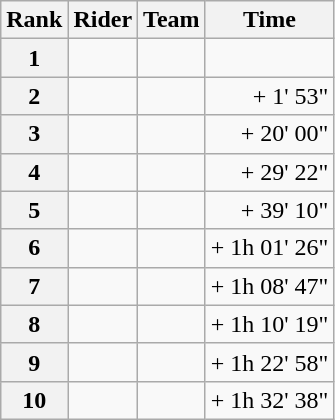<table class="wikitable">
<tr>
<th scope="col">Rank</th>
<th scope="col">Rider</th>
<th scope="col">Team</th>
<th scope="col">Time</th>
</tr>
<tr>
<th scope="row">1</th>
<td> </td>
<td></td>
<td style="text-align:right;"></td>
</tr>
<tr>
<th scope="row">2</th>
<td> </td>
<td></td>
<td style="text-align:right;">+ 1' 53"</td>
</tr>
<tr>
<th scope="row">3</th>
<td></td>
<td></td>
<td style="text-align:right;">+ 20' 00"</td>
</tr>
<tr>
<th scope="row">4</th>
<td></td>
<td></td>
<td style="text-align:right;">+ 29' 22"</td>
</tr>
<tr>
<th scope="row">5</th>
<td></td>
<td></td>
<td style="text-align:right;">+ 39' 10"</td>
</tr>
<tr>
<th scope="row">6</th>
<td></td>
<td></td>
<td style="text-align:right;">+ 1h 01' 26"</td>
</tr>
<tr>
<th scope="row">7</th>
<td></td>
<td></td>
<td style="text-align:right;">+ 1h 08' 47"</td>
</tr>
<tr>
<th scope="row">8</th>
<td></td>
<td></td>
<td style="text-align:right;">+ 1h 10' 19"</td>
</tr>
<tr>
<th scope="row">9</th>
<td></td>
<td></td>
<td style="text-align:right;">+ 1h 22' 58"</td>
</tr>
<tr>
<th scope="row">10</th>
<td></td>
<td></td>
<td style="text-align:right;">+ 1h 32' 38"</td>
</tr>
</table>
